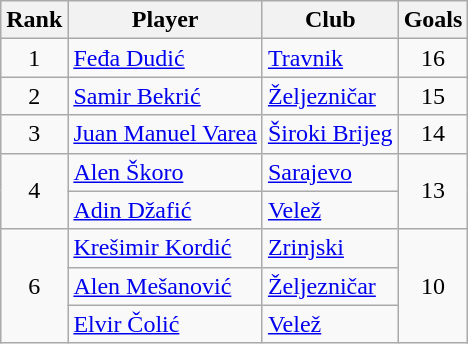<table class="wikitable" style="text-align:center">
<tr>
<th>Rank</th>
<th>Player</th>
<th>Club</th>
<th>Goals</th>
</tr>
<tr>
<td rowspan="1">1</td>
<td align="left"> <a href='#'>Feđa Dudić</a></td>
<td align="left"><a href='#'>Travnik</a></td>
<td rowspan="1">16</td>
</tr>
<tr>
<td rowspan="1">2</td>
<td align="left"> <a href='#'>Samir Bekrić</a></td>
<td align="left"><a href='#'>Željezničar</a></td>
<td rowspan="1">15</td>
</tr>
<tr>
<td rowspan="1">3</td>
<td align="left"> <a href='#'>Juan Manuel Varea</a></td>
<td align="left"><a href='#'>Široki Brijeg</a></td>
<td rowspan="1">14</td>
</tr>
<tr>
<td rowspan="2">4</td>
<td align="left"> <a href='#'>Alen Škoro</a></td>
<td align="left"><a href='#'>Sarajevo</a></td>
<td rowspan="2">13</td>
</tr>
<tr>
<td align="left"> <a href='#'>Adin Džafić</a></td>
<td align="left"><a href='#'>Velež</a></td>
</tr>
<tr>
<td rowspan="3">6</td>
<td align="left"> <a href='#'>Krešimir Kordić</a></td>
<td align="left"><a href='#'>Zrinjski</a></td>
<td rowspan="3">10</td>
</tr>
<tr>
<td align="left"> <a href='#'>Alen Mešanović</a></td>
<td align="left"><a href='#'>Željezničar</a></td>
</tr>
<tr>
<td align="left"> <a href='#'>Elvir Čolić</a></td>
<td align="left"><a href='#'>Velež</a></td>
</tr>
</table>
